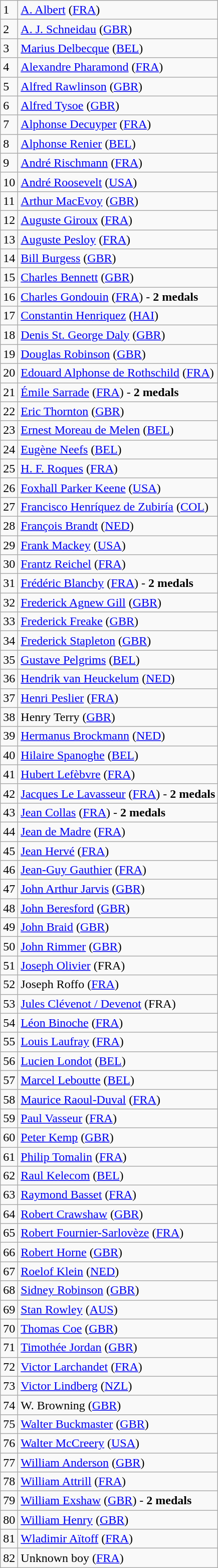<table class="wikitable">
<tr>
<td>1</td>
<td><a href='#'>A. Albert</a> (<a href='#'>FRA</a>)</td>
</tr>
<tr>
<td>2</td>
<td><a href='#'>A. J. Schneidau</a> (<a href='#'>GBR</a>)</td>
</tr>
<tr>
<td>3</td>
<td><a href='#'>Marius Delbecque</a> (<a href='#'>BEL</a>)</td>
</tr>
<tr>
<td>4</td>
<td><a href='#'>Alexandre Pharamond</a> (<a href='#'>FRA</a>)</td>
</tr>
<tr>
<td>5</td>
<td><a href='#'>Alfred Rawlinson</a> (<a href='#'>GBR</a>)</td>
</tr>
<tr>
<td>6</td>
<td><a href='#'>Alfred Tysoe</a> (<a href='#'>GBR</a>)</td>
</tr>
<tr>
<td>7</td>
<td><a href='#'>Alphonse Decuyper</a> (<a href='#'>FRA</a>)</td>
</tr>
<tr>
<td>8</td>
<td><a href='#'>Alphonse Renier</a> (<a href='#'>BEL</a>)</td>
</tr>
<tr>
<td>9</td>
<td><a href='#'>André Rischmann</a> (<a href='#'>FRA</a>)</td>
</tr>
<tr>
<td>10</td>
<td><a href='#'>André Roosevelt</a> (<a href='#'>USA</a>)</td>
</tr>
<tr>
<td>11</td>
<td><a href='#'>Arthur MacEvoy</a> (<a href='#'>GBR</a>)</td>
</tr>
<tr>
<td>12</td>
<td><a href='#'>Auguste Giroux</a> (<a href='#'>FRA</a>)</td>
</tr>
<tr>
<td>13</td>
<td><a href='#'>Auguste Pesloy</a> (<a href='#'>FRA</a>)</td>
</tr>
<tr>
<td>14</td>
<td><a href='#'>Bill Burgess</a> (<a href='#'>GBR</a>)</td>
</tr>
<tr>
<td>15</td>
<td><a href='#'>Charles Bennett</a> (<a href='#'>GBR</a>)</td>
</tr>
<tr>
<td>16</td>
<td><a href='#'>Charles Gondouin</a> (<a href='#'>FRA</a>) - <strong>2 medals</strong></td>
</tr>
<tr>
<td>17</td>
<td><a href='#'>Constantin Henriquez</a> (<a href='#'>HAI</a>)</td>
</tr>
<tr>
<td>18</td>
<td><a href='#'>Denis St. George Daly</a> (<a href='#'>GBR</a>)</td>
</tr>
<tr>
<td>19</td>
<td><a href='#'>Douglas Robinson</a> (<a href='#'>GBR</a>)</td>
</tr>
<tr>
<td>20</td>
<td><a href='#'>Edouard Alphonse de Rothschild</a> (<a href='#'>FRA</a>)</td>
</tr>
<tr>
<td>21</td>
<td><a href='#'>Émile Sarrade</a> (<a href='#'>FRA</a>) - <strong>2 medals</strong></td>
</tr>
<tr>
<td>22</td>
<td><a href='#'>Eric Thornton</a> (<a href='#'>GBR</a>)</td>
</tr>
<tr>
<td>23</td>
<td><a href='#'>Ernest Moreau de Melen</a> (<a href='#'>BEL</a>)</td>
</tr>
<tr>
<td>24</td>
<td><a href='#'>Eugène Neefs</a> (<a href='#'>BEL</a>)</td>
</tr>
<tr>
<td>25</td>
<td><a href='#'>H. F. Roques</a> (<a href='#'>FRA</a>)</td>
</tr>
<tr>
<td>26</td>
<td><a href='#'>Foxhall Parker Keene</a> (<a href='#'>USA</a>)</td>
</tr>
<tr>
<td>27</td>
<td><a href='#'>Francisco Henríquez de Zubiría</a> (<a href='#'>COL</a>)</td>
</tr>
<tr>
<td>28</td>
<td><a href='#'>François Brandt</a> (<a href='#'>NED</a>)</td>
</tr>
<tr>
<td>29</td>
<td><a href='#'>Frank Mackey</a> (<a href='#'>USA</a>)</td>
</tr>
<tr>
<td>30</td>
<td><a href='#'>Frantz Reichel</a> (<a href='#'>FRA</a>)</td>
</tr>
<tr>
<td>31</td>
<td><a href='#'>Frédéric Blanchy</a> (<a href='#'>FRA</a>) - <strong>2 medals</strong></td>
</tr>
<tr>
<td>32</td>
<td><a href='#'>Frederick Agnew Gill</a> (<a href='#'>GBR</a>)</td>
</tr>
<tr>
<td>33</td>
<td><a href='#'>Frederick Freake</a> (<a href='#'>GBR</a>)</td>
</tr>
<tr>
<td>34</td>
<td><a href='#'>Frederick Stapleton</a> (<a href='#'>GBR</a>)</td>
</tr>
<tr>
<td>35</td>
<td><a href='#'>Gustave Pelgrims</a> (<a href='#'>BEL</a>)</td>
</tr>
<tr>
<td>36</td>
<td><a href='#'>Hendrik van Heuckelum</a> (<a href='#'>NED</a>)</td>
</tr>
<tr>
<td>37</td>
<td><a href='#'>Henri Peslier</a> (<a href='#'>FRA</a>)</td>
</tr>
<tr>
<td>38</td>
<td>Henry Terry (<a href='#'>GBR</a>)</td>
</tr>
<tr>
<td>39</td>
<td><a href='#'>Hermanus Brockmann</a> (<a href='#'>NED</a>)</td>
</tr>
<tr>
<td>40</td>
<td><a href='#'>Hilaire Spanoghe</a> (<a href='#'>BEL</a>)</td>
</tr>
<tr>
<td>41</td>
<td><a href='#'>Hubert Lefèbvre</a> (<a href='#'>FRA</a>)</td>
</tr>
<tr>
<td>42</td>
<td><a href='#'>Jacques Le Lavasseur</a> (<a href='#'>FRA</a>) - <strong>2 medals</strong></td>
</tr>
<tr>
<td>43</td>
<td><a href='#'>Jean Collas</a> (<a href='#'>FRA</a>) - <strong>2 medals</strong></td>
</tr>
<tr>
<td>44</td>
<td><a href='#'>Jean de Madre</a> (<a href='#'>FRA</a>)</td>
</tr>
<tr>
<td>45</td>
<td><a href='#'>Jean Hervé</a> (<a href='#'>FRA</a>)</td>
</tr>
<tr>
<td>46</td>
<td><a href='#'>Jean-Guy Gauthier</a> (<a href='#'>FRA</a>)</td>
</tr>
<tr>
<td>47</td>
<td><a href='#'>John Arthur Jarvis</a> (<a href='#'>GBR</a>)</td>
</tr>
<tr>
<td>48</td>
<td><a href='#'>John Beresford</a> (<a href='#'>GBR</a>)</td>
</tr>
<tr>
<td>49</td>
<td><a href='#'>John Braid</a> (<a href='#'>GBR</a>)</td>
</tr>
<tr>
<td>50</td>
<td><a href='#'>John Rimmer</a> (<a href='#'>GBR</a>)</td>
</tr>
<tr>
<td>51</td>
<td><a href='#'>Joseph Olivier</a> (FRA)</td>
</tr>
<tr>
<td>52</td>
<td>Joseph Roffo (<a href='#'>FRA</a>)</td>
</tr>
<tr>
<td>53</td>
<td><a href='#'>Jules Clévenot / Devenot</a> (FRA)</td>
</tr>
<tr>
<td>54</td>
<td><a href='#'>Léon Binoche</a> (<a href='#'>FRA</a>)</td>
</tr>
<tr>
<td>55</td>
<td><a href='#'>Louis Laufray</a> (<a href='#'>FRA</a>)</td>
</tr>
<tr>
<td>56</td>
<td><a href='#'>Lucien Londot</a> (<a href='#'>BEL</a>)</td>
</tr>
<tr>
<td>57</td>
<td><a href='#'>Marcel Leboutte</a> (<a href='#'>BEL</a>)</td>
</tr>
<tr>
<td>58</td>
<td><a href='#'>Maurice Raoul-Duval</a> (<a href='#'>FRA</a>)</td>
</tr>
<tr>
<td>59</td>
<td><a href='#'>Paul Vasseur</a> (<a href='#'>FRA</a>)</td>
</tr>
<tr>
<td>60</td>
<td><a href='#'>Peter Kemp</a> (<a href='#'>GBR</a>)</td>
</tr>
<tr>
<td>61</td>
<td><a href='#'>Philip Tomalin</a> (<a href='#'>FRA</a>)</td>
</tr>
<tr>
<td>62</td>
<td><a href='#'>Raul Kelecom</a> (<a href='#'>BEL</a>)</td>
</tr>
<tr>
<td>63</td>
<td><a href='#'>Raymond Basset</a> (<a href='#'>FRA</a>)</td>
</tr>
<tr>
<td>64</td>
<td><a href='#'>Robert Crawshaw</a> (<a href='#'>GBR</a>)</td>
</tr>
<tr>
<td>65</td>
<td><a href='#'>Robert Fournier-Sarlovèze</a> (<a href='#'>FRA</a>)</td>
</tr>
<tr>
<td>66</td>
<td><a href='#'>Robert Horne</a> (<a href='#'>GBR</a>)</td>
</tr>
<tr>
<td>67</td>
<td><a href='#'>Roelof Klein</a> (<a href='#'>NED</a>)</td>
</tr>
<tr>
<td>68</td>
<td><a href='#'>Sidney Robinson</a> (<a href='#'>GBR</a>)</td>
</tr>
<tr>
<td>69</td>
<td><a href='#'>Stan Rowley</a> (<a href='#'>AUS</a>)</td>
</tr>
<tr>
<td>70</td>
<td><a href='#'>Thomas Coe</a> (<a href='#'>GBR</a>)</td>
</tr>
<tr>
<td>71</td>
<td><a href='#'>Timothée Jordan</a> (<a href='#'>GBR</a>)</td>
</tr>
<tr>
<td>72</td>
<td><a href='#'>Victor Larchandet</a> (<a href='#'>FRA</a>)</td>
</tr>
<tr>
<td>73</td>
<td><a href='#'>Victor Lindberg</a> (<a href='#'>NZL</a>)</td>
</tr>
<tr>
<td>74</td>
<td>W. Browning (<a href='#'>GBR</a>)</td>
</tr>
<tr>
<td>75</td>
<td><a href='#'>Walter Buckmaster</a> (<a href='#'>GBR</a>)</td>
</tr>
<tr>
<td>76</td>
<td><a href='#'>Walter McCreery</a> (<a href='#'>USA</a>)</td>
</tr>
<tr>
<td>77</td>
<td><a href='#'>William Anderson</a> (<a href='#'>GBR</a>)</td>
</tr>
<tr>
<td>78</td>
<td><a href='#'>William Attrill</a> (<a href='#'>FRA</a>)</td>
</tr>
<tr>
<td>79</td>
<td><a href='#'>William Exshaw</a> (<a href='#'>GBR</a>) - <strong>2 medals</strong></td>
</tr>
<tr>
<td>80</td>
<td><a href='#'>William Henry</a> (<a href='#'>GBR</a>)</td>
</tr>
<tr>
<td>81</td>
<td><a href='#'>Wladimir Aïtoff</a> (<a href='#'>FRA</a>)</td>
</tr>
<tr>
<td>82</td>
<td>Unknown boy (<a href='#'>FRA</a>)</td>
</tr>
</table>
